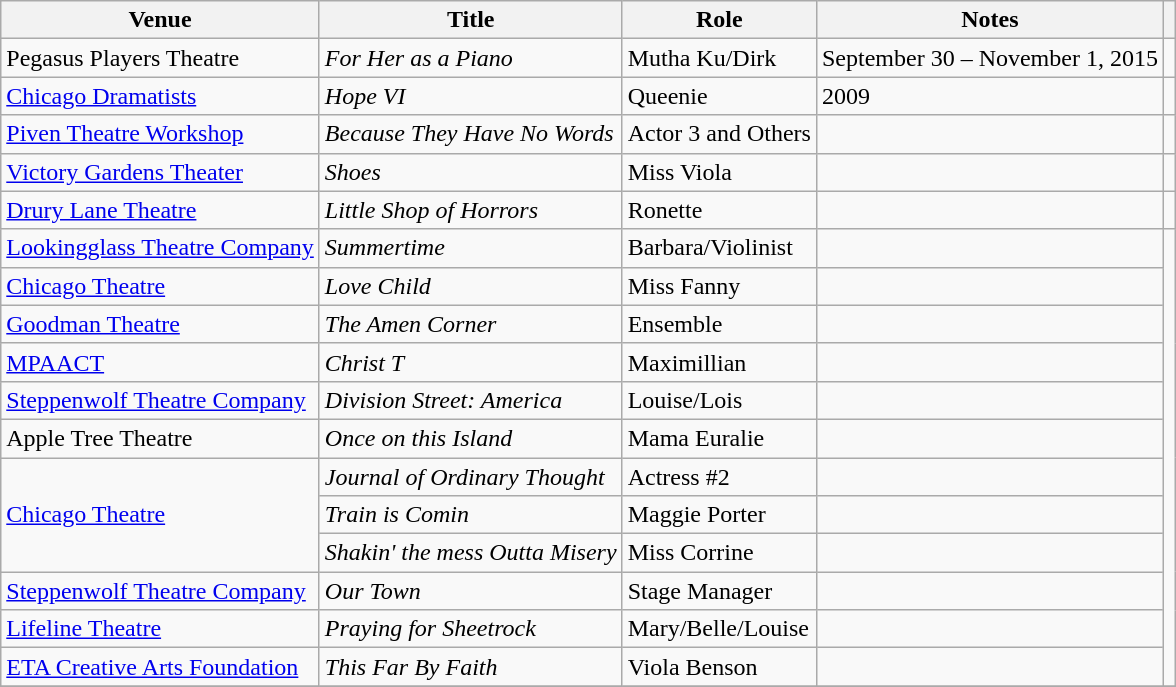<table class="wikitable sortable">
<tr>
<th>Venue</th>
<th>Title</th>
<th>Role</th>
<th class="unsortable">Notes</th>
<th class="unsortable"></th>
</tr>
<tr>
<td>Pegasus Players Theatre</td>
<td><em>For Her as a Piano</em></td>
<td>Mutha Ku/Dirk</td>
<td>September 30 – November 1, 2015</td>
<td></td>
</tr>
<tr>
<td><a href='#'>Chicago Dramatists</a></td>
<td><em>Hope VI</em></td>
<td>Queenie</td>
<td>2009</td>
<td></td>
</tr>
<tr>
<td><a href='#'>Piven Theatre Workshop</a></td>
<td><em>Because They Have No Words</em></td>
<td>Actor 3 and Others</td>
<td></td>
<td></td>
</tr>
<tr>
<td><a href='#'>Victory Gardens Theater</a></td>
<td><em>Shoes</em></td>
<td>Miss Viola</td>
<td></td>
<td></td>
</tr>
<tr>
<td><a href='#'>Drury Lane Theatre</a></td>
<td><em>Little Shop of Horrors</em></td>
<td>Ronette</td>
<td></td>
<td></td>
</tr>
<tr>
<td><a href='#'>Lookingglass Theatre Company</a></td>
<td><em>Summertime</em></td>
<td>Barbara/Violinist</td>
<td></td>
<td rowspan="12"></td>
</tr>
<tr>
<td><a href='#'>Chicago Theatre</a></td>
<td><em>Love Child</em></td>
<td>Miss Fanny</td>
<td></td>
</tr>
<tr>
<td><a href='#'>Goodman Theatre</a></td>
<td><em>The Amen Corner</em></td>
<td>Ensemble</td>
<td></td>
</tr>
<tr>
<td><a href='#'>MPAACT</a></td>
<td><em>Christ T</em></td>
<td>Maximillian</td>
<td></td>
</tr>
<tr>
<td><a href='#'>Steppenwolf Theatre Company</a></td>
<td><em>Division Street: America</em></td>
<td>Louise/Lois</td>
<td></td>
</tr>
<tr>
<td>Apple Tree Theatre</td>
<td><em>Once on this Island</em></td>
<td>Mama Euralie</td>
<td></td>
</tr>
<tr>
<td rowspan="3"><a href='#'>Chicago Theatre</a></td>
<td><em>Journal of Ordinary Thought</em></td>
<td>Actress #2</td>
<td></td>
</tr>
<tr>
<td><em>Train is Comin</em></td>
<td>Maggie Porter</td>
<td></td>
</tr>
<tr>
<td><em>Shakin' the mess Outta Misery</em></td>
<td>Miss Corrine</td>
<td></td>
</tr>
<tr>
<td><a href='#'>Steppenwolf Theatre Company</a></td>
<td><em>Our Town</em></td>
<td>Stage Manager</td>
<td></td>
</tr>
<tr>
<td><a href='#'>Lifeline Theatre</a></td>
<td><em>Praying for Sheetrock</em></td>
<td>Mary/Belle/Louise</td>
<td></td>
</tr>
<tr>
<td><a href='#'>ETA Creative Arts Foundation</a></td>
<td><em>This Far By Faith</em></td>
<td>Viola Benson</td>
<td></td>
</tr>
<tr>
</tr>
</table>
